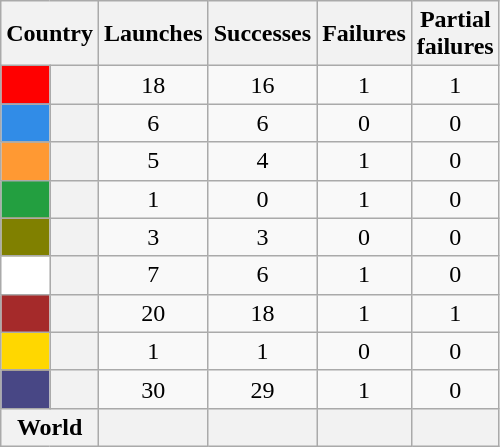<table class="wikitable sortable" style="text-align:center;">
<tr>
<th colspan=2>Country</th>
<th>Launches</th>
<th>Successes</th>
<th>Failures</th>
<th>Partial <br> failures</th>
</tr>
<tr>
<th style="background:#ff0000;"></th>
<th style="text-align:left;"></th>
<td>18</td>
<td>16</td>
<td>1</td>
<td>1</td>
</tr>
<tr>
<th style="background:#318ce7;"></th>
<th style="text-align:left;"></th>
<td>6</td>
<td>6</td>
<td>0</td>
<td>0</td>
</tr>
<tr>
<th style="background:#ff9933;"></th>
<th style="text-align:left;"></th>
<td>5</td>
<td>4</td>
<td>1</td>
<td>0</td>
</tr>
<tr>
<th style="background:#239f40;"></th>
<th style="text-align:left;"></th>
<td>1</td>
<td>0</td>
<td>1</td>
<td>0</td>
</tr>
<tr>
<th style="background:#808000;"></th>
<th style="text-align:left;"></th>
<td>3</td>
<td>3</td>
<td>0</td>
<td>0</td>
</tr>
<tr>
<th style="background:#ffffff;"></th>
<th style="text-align:left;"></th>
<td>7</td>
<td>6</td>
<td>1</td>
<td>0</td>
</tr>
<tr>
<th style="background:#a52a2a;"></th>
<th style="text-align:left;"></th>
<td>20</td>
<td>18</td>
<td>1</td>
<td>1</td>
</tr>
<tr>
<th style="background:#ffd700;"></th>
<th style="text-align:left;"></th>
<td>1</td>
<td>1</td>
<td>0</td>
<td>0</td>
</tr>
<tr>
<th style="background:#484785;"></th>
<th style="text-align:left;"></th>
<td>30</td>
<td>29</td>
<td>1</td>
<td>0</td>
</tr>
<tr class="sortbottom">
<th colspan="2">World</th>
<th></th>
<th></th>
<th></th>
<th></th>
</tr>
</table>
